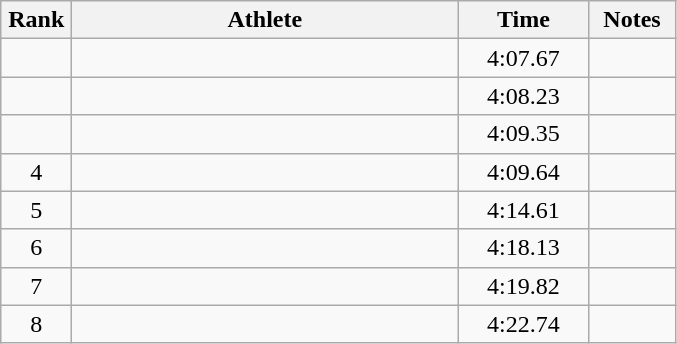<table class="wikitable" style="text-align:center">
<tr>
<th width=40>Rank</th>
<th width=250>Athlete</th>
<th width=80>Time</th>
<th width=50>Notes</th>
</tr>
<tr>
<td></td>
<td align=left></td>
<td>4:07.67</td>
<td></td>
</tr>
<tr>
<td></td>
<td align=left></td>
<td>4:08.23</td>
<td></td>
</tr>
<tr>
<td></td>
<td align=left></td>
<td>4:09.35</td>
<td></td>
</tr>
<tr>
<td>4</td>
<td align=left></td>
<td>4:09.64</td>
<td></td>
</tr>
<tr>
<td>5</td>
<td align=left></td>
<td>4:14.61</td>
<td></td>
</tr>
<tr>
<td>6</td>
<td align=left></td>
<td>4:18.13</td>
<td></td>
</tr>
<tr>
<td>7</td>
<td align=left></td>
<td>4:19.82</td>
<td></td>
</tr>
<tr>
<td>8</td>
<td align=left></td>
<td>4:22.74</td>
<td></td>
</tr>
</table>
